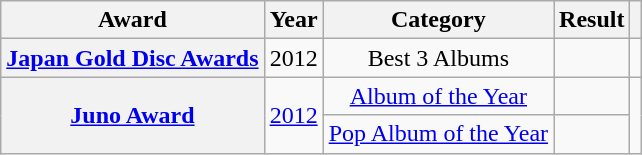<table class="wikitable sortable plainrowheaders">
<tr>
<th scope="col">Award</th>
<th scope="col">Year</th>
<th scope="col">Category</th>
<th scope="col">Result</th>
<th scope="col" class="unsortable"></th>
</tr>
<tr>
<th scope="row"><a href='#'>Japan Gold Disc Awards</a></th>
<td align=center>2012</td>
<td align=center>Best 3 Albums</td>
<td></td>
<td align=center></td>
</tr>
<tr>
<th scope="row" rowspan="2"><a href='#'>Juno Award</a></th>
<td align=center rowspan="2"><a href='#'>2012</a></td>
<td align=center><a href='#'>Album of the Year</a></td>
<td></td>
<td align=center rowspan="2"></td>
</tr>
<tr>
<td align=center><a href='#'>Pop Album of the Year</a></td>
<td></td>
</tr>
</table>
